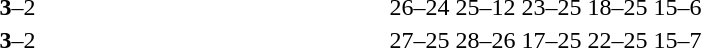<table>
<tr>
<th width=200></th>
<th width=80></th>
<th width=200></th>
<th width=220></th>
</tr>
<tr>
<td align=right></td>
<td align=center><strong>3</strong>–2</td>
<td></td>
<td>26–24 25–12 23–25 18–25 15–6</td>
</tr>
<tr>
<td align=right></td>
<td align=center><strong>3</strong>–2</td>
<td></td>
<td>27–25 28–26 17–25 22–25 15–7</td>
</tr>
</table>
